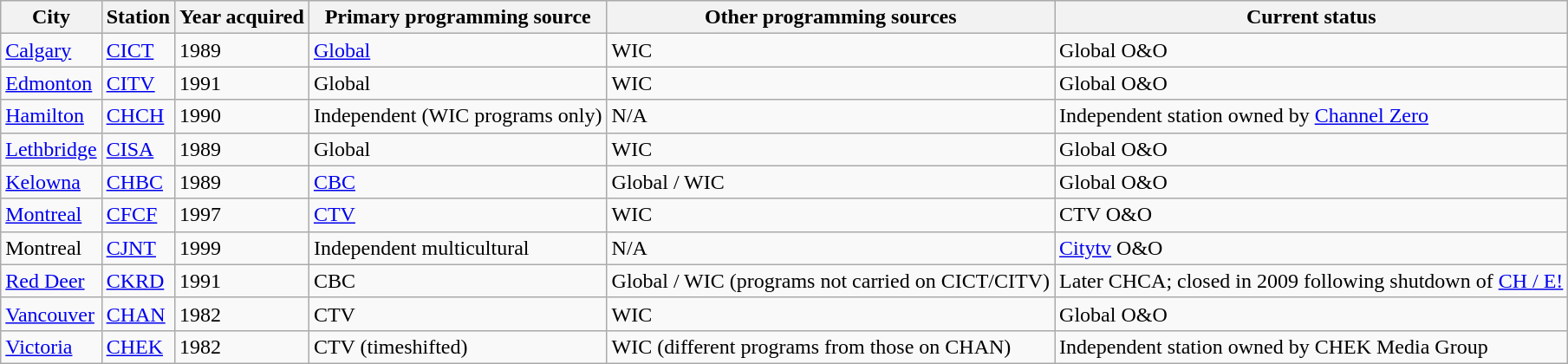<table class="wikitable">
<tr>
<th>City</th>
<th>Station</th>
<th>Year acquired</th>
<th>Primary programming source</th>
<th>Other programming sources</th>
<th>Current status</th>
</tr>
<tr>
<td><a href='#'>Calgary</a></td>
<td><a href='#'>CICT</a></td>
<td>1989</td>
<td><a href='#'>Global</a></td>
<td>WIC</td>
<td>Global O&O</td>
</tr>
<tr>
<td><a href='#'>Edmonton</a></td>
<td><a href='#'>CITV</a></td>
<td>1991</td>
<td>Global</td>
<td>WIC</td>
<td>Global O&O</td>
</tr>
<tr>
<td><a href='#'>Hamilton</a></td>
<td><a href='#'>CHCH</a></td>
<td>1990</td>
<td>Independent (WIC programs only)</td>
<td>N/A</td>
<td>Independent station owned by <a href='#'>Channel Zero</a></td>
</tr>
<tr>
<td><a href='#'>Lethbridge</a></td>
<td><a href='#'>CISA</a></td>
<td>1989</td>
<td>Global</td>
<td>WIC</td>
<td>Global O&O</td>
</tr>
<tr>
<td><a href='#'>Kelowna</a></td>
<td><a href='#'>CHBC</a></td>
<td>1989</td>
<td><a href='#'>CBC</a></td>
<td>Global / WIC</td>
<td>Global O&O</td>
</tr>
<tr>
<td><a href='#'>Montreal</a></td>
<td><a href='#'>CFCF</a></td>
<td>1997</td>
<td><a href='#'>CTV</a></td>
<td>WIC</td>
<td>CTV O&O</td>
</tr>
<tr>
<td>Montreal</td>
<td><a href='#'>CJNT</a></td>
<td>1999</td>
<td>Independent multicultural</td>
<td>N/A</td>
<td><a href='#'>Citytv</a> O&O</td>
</tr>
<tr>
<td><a href='#'>Red Deer</a></td>
<td><a href='#'>CKRD</a></td>
<td>1991</td>
<td>CBC</td>
<td>Global / WIC (programs not carried on CICT/CITV)</td>
<td>Later CHCA; closed in 2009 following shutdown of <a href='#'>CH / E!</a></td>
</tr>
<tr>
<td><a href='#'>Vancouver</a></td>
<td><a href='#'>CHAN</a></td>
<td>1982</td>
<td>CTV</td>
<td>WIC</td>
<td>Global O&O</td>
</tr>
<tr>
<td><a href='#'>Victoria</a></td>
<td><a href='#'>CHEK</a></td>
<td>1982</td>
<td>CTV (timeshifted)</td>
<td>WIC (different programs from those on CHAN)</td>
<td>Independent station owned by CHEK Media Group</td>
</tr>
</table>
